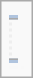<table class="infobox" id="11">
<tr>
<td colspan="2" class="naglowek" style="padding:0;"></td>
<td></td>
</tr>
<tr>
<td colspan="2" style="background:lightsteelblue; text-align:center; border-bottom:1px solid #aaa; font-weight:bold;"></td>
<td></td>
</tr>
<tr>
<td style="background: #eeeeee; vertical-align: top;"></td>
<td></td>
<td></td>
</tr>
<tr>
<td style="background: #eeeeee; vertical-align: top;"></td>
<td></td>
<td></td>
</tr>
<tr>
<td style="background: #eeeeee; vertical-align: top;"></td>
<td></td>
<td></td>
</tr>
<tr>
<td style="background: #eeeeee; vertical-align: top;"></td>
<td></td>
<td></td>
</tr>
<tr>
<td style="background: #eeeeee; vertical-align: top;"></td>
<td></td>
<td></td>
</tr>
<tr>
<td style="background: #eeeeee; vertical-align: top;"></td>
<td></td>
<td></td>
</tr>
<tr>
<td colspan="2" style="background:lightsteelblue; text-align:center; font-weight:bold; border-top:1px solid #aaa;"></td>
<td></td>
</tr>
<tr style="background-color:#f8f8f8; font-size: 85%; line-height:1.5em;">
<td colspan="2" style="padding:1px;"></td>
<td></td>
</tr>
</table>
